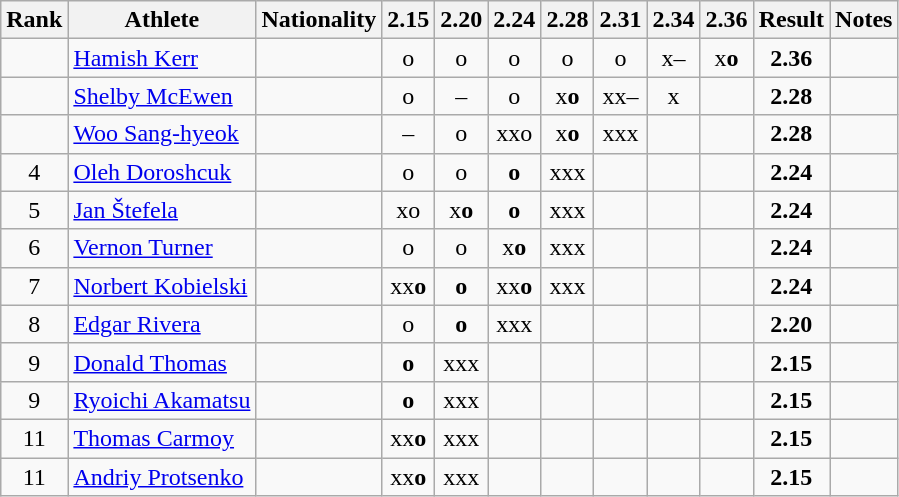<table class="wikitable sortable" style="text-align:center">
<tr>
<th>Rank</th>
<th>Athlete</th>
<th>Nationality</th>
<th>2.15</th>
<th>2.20</th>
<th>2.24</th>
<th>2.28</th>
<th>2.31</th>
<th>2.34</th>
<th>2.36</th>
<th>Result</th>
<th>Notes</th>
</tr>
<tr>
<td></td>
<td align=left><a href='#'>Hamish Kerr</a></td>
<td align=left></td>
<td>o</td>
<td>o</td>
<td>o</td>
<td>o</td>
<td>o</td>
<td>x–</td>
<td>x<strong>o</strong></td>
<td><strong>2.36</strong></td>
<td></td>
</tr>
<tr>
<td></td>
<td align=left><a href='#'>Shelby McEwen</a></td>
<td align=left></td>
<td>o</td>
<td>–</td>
<td>o</td>
<td>x<strong>o</strong></td>
<td>xx–</td>
<td>x</td>
<td></td>
<td><strong>2.28</strong></td>
<td></td>
</tr>
<tr>
<td></td>
<td align=left><a href='#'>Woo Sang-hyeok</a></td>
<td align=left></td>
<td>–</td>
<td>o</td>
<td>xxo</td>
<td>x<strong>o</strong></td>
<td>xxx</td>
<td></td>
<td></td>
<td><strong>2.28</strong></td>
<td></td>
</tr>
<tr>
<td>4</td>
<td align=left><a href='#'>Oleh Doroshcuk</a></td>
<td align=left></td>
<td>o</td>
<td>o</td>
<td><strong>o</strong></td>
<td>xxx</td>
<td></td>
<td></td>
<td></td>
<td><strong>2.24</strong></td>
<td></td>
</tr>
<tr>
<td>5</td>
<td align=left><a href='#'>Jan Štefela</a></td>
<td align=left></td>
<td>xo</td>
<td>x<strong>o</strong></td>
<td><strong>o</strong></td>
<td>xxx</td>
<td></td>
<td></td>
<td></td>
<td><strong>2.24</strong></td>
<td></td>
</tr>
<tr>
<td>6</td>
<td align=left><a href='#'>Vernon Turner</a></td>
<td align=left></td>
<td>o</td>
<td>o</td>
<td>x<strong>o</strong></td>
<td>xxx</td>
<td></td>
<td></td>
<td></td>
<td><strong>2.24</strong></td>
<td></td>
</tr>
<tr>
<td>7</td>
<td align=left><a href='#'>Norbert Kobielski</a></td>
<td align=left></td>
<td>xx<strong>o</strong></td>
<td><strong>o</strong></td>
<td>xx<strong>o</strong></td>
<td>xxx</td>
<td></td>
<td></td>
<td></td>
<td><strong>2.24</strong></td>
<td></td>
</tr>
<tr>
<td>8</td>
<td align=left><a href='#'>Edgar Rivera</a></td>
<td align=left></td>
<td>o</td>
<td><strong>o</strong></td>
<td>xxx</td>
<td></td>
<td></td>
<td></td>
<td></td>
<td><strong>2.20</strong></td>
<td></td>
</tr>
<tr>
<td>9</td>
<td align=left><a href='#'>Donald Thomas</a></td>
<td align=left></td>
<td><strong>o</strong></td>
<td>xxx</td>
<td></td>
<td></td>
<td></td>
<td></td>
<td></td>
<td><strong>2.15</strong></td>
<td></td>
</tr>
<tr>
<td>9</td>
<td align=left><a href='#'>Ryoichi Akamatsu</a></td>
<td align=left></td>
<td><strong>o</strong></td>
<td>xxx</td>
<td></td>
<td></td>
<td></td>
<td></td>
<td></td>
<td><strong>2.15</strong></td>
<td></td>
</tr>
<tr>
<td>11</td>
<td align=left><a href='#'>Thomas Carmoy</a></td>
<td align=left></td>
<td>xx<strong>o</strong></td>
<td>xxx</td>
<td></td>
<td></td>
<td></td>
<td></td>
<td></td>
<td><strong>2.15</strong></td>
<td></td>
</tr>
<tr>
<td>11</td>
<td align=left><a href='#'>Andriy Protsenko</a></td>
<td align=left></td>
<td>xx<strong>o</strong></td>
<td>xxx</td>
<td></td>
<td></td>
<td></td>
<td></td>
<td></td>
<td><strong>2.15</strong></td>
<td></td>
</tr>
</table>
